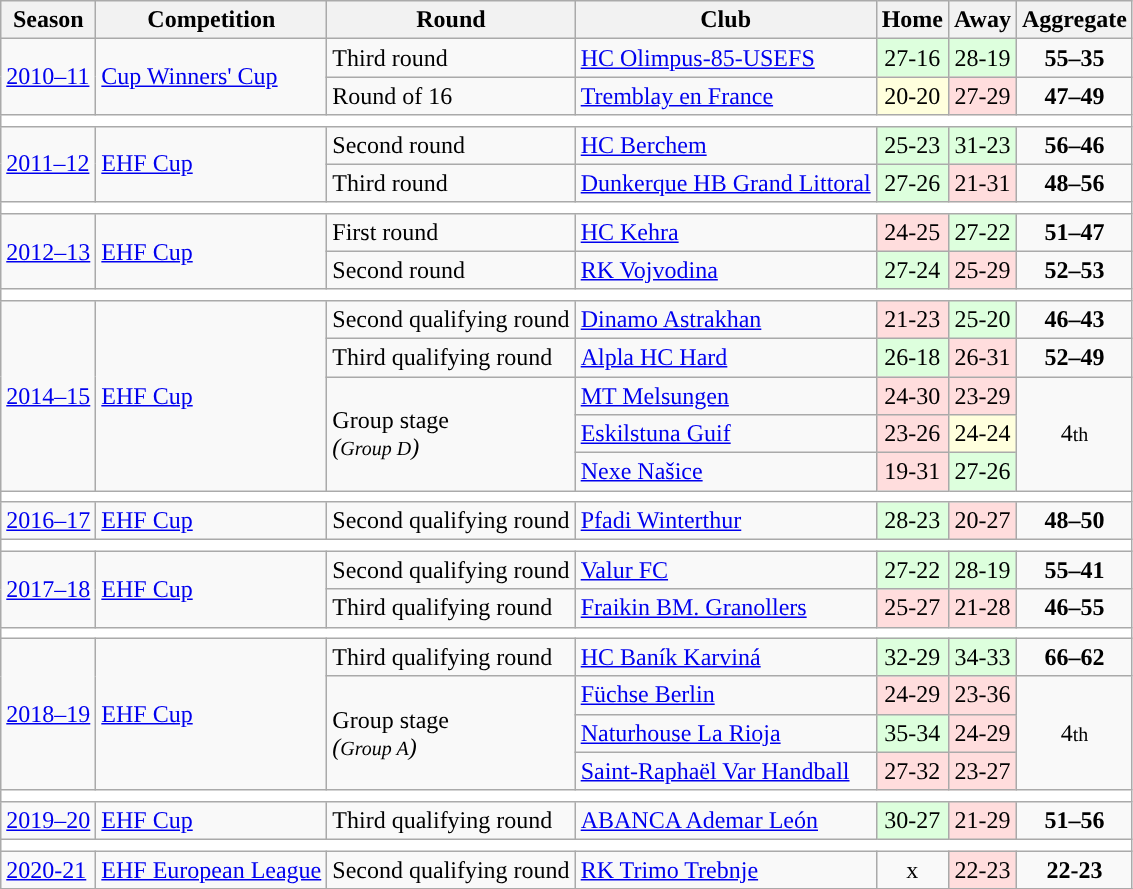<table class="wikitable">
<tr>
<th>Season</th>
<th>Competition</th>
<th>Round</th>
<th>Club</th>
<th>Home</th>
<th>Away</th>
<th>Aggregate</th>
</tr>
<tr>
<td rowspan=2><a href='#'>2010–11</a></td>
<td rowspan=2><a href='#'>Cup Winners' Cup</a></td>
<td>Third round</td>
<td> <a href='#'>HC Olimpus-85-USEFS</a></td>
<td style="text-align:center; background:#dfd;">27-16</td>
<td style="text-align:center; background:#dfd;">28-19</td>
<td style="text-align:center;"><strong>55–35</strong></td>
</tr>
<tr>
<td>Round of 16</td>
<td> <a href='#'>Tremblay en France</a></td>
<td style="text-align:center; background:#ffd;">20-20</td>
<td style="text-align:center; background:#fdd;">27-29</td>
<td style="text-align:center;"><strong>47–49</strong></td>
</tr>
<tr>
<td colspan=7 style="text-align: center;" bgcolor=white></td>
</tr>
<tr>
<td rowspan=2><a href='#'>2011–12</a></td>
<td rowspan=2><a href='#'>EHF Cup</a></td>
<td>Second round</td>
<td> <a href='#'>HC Berchem</a></td>
<td style="text-align:center; background:#dfd;">25-23</td>
<td style="text-align:center; background:#dfd;">31-23</td>
<td style="text-align:center;"><strong>56–46</strong></td>
</tr>
<tr>
<td>Third round</td>
<td> <a href='#'>Dunkerque HB Grand Littoral</a></td>
<td style="text-align:center; background:#dfd;">27-26</td>
<td style="text-align:center; background:#fdd;">21-31</td>
<td style="text-align:center;"><strong>48–56</strong></td>
</tr>
<tr>
<td colspan=7 style="text-align: center;" bgcolor=white></td>
</tr>
<tr>
<td rowspan=2><a href='#'>2012–13</a></td>
<td rowspan=2><a href='#'>EHF Cup</a></td>
<td>First round</td>
<td> <a href='#'>HC Kehra</a></td>
<td style="text-align:center; background:#fdd;">24-25</td>
<td style="text-align:center; background:#dfd;">27-22</td>
<td style="text-align:center;"><strong>51–47</strong></td>
</tr>
<tr>
<td>Second round</td>
<td> <a href='#'>RK Vojvodina</a></td>
<td style="text-align:center; background:#dfd;">27-24</td>
<td style="text-align:center; background:#fdd;">25-29</td>
<td style="text-align:center;"><strong>52–53</strong></td>
</tr>
<tr>
<td colspan=7 style="text-align: center;" bgcolor=white></td>
</tr>
<tr>
<td rowspan=5><a href='#'>2014–15</a></td>
<td rowspan=5><a href='#'>EHF Cup</a></td>
<td>Second qualifying round</td>
<td> <a href='#'>Dinamo Astrakhan</a></td>
<td style="text-align:center; background:#fdd;">21-23</td>
<td style="text-align:center; background:#dfd;">25-20</td>
<td style="text-align:center;"><strong>46–43</strong></td>
</tr>
<tr>
<td>Third qualifying round</td>
<td> <a href='#'>Alpla HC Hard</a></td>
<td style="text-align:center; background:#dfd;">26-18</td>
<td style="text-align:center; background:#fdd;">26-31</td>
<td style="text-align:center;"><strong>52–49</strong></td>
</tr>
<tr>
<td rowspan=3>Group stage<br><em>(<small>Group D</small>)</em></td>
<td> <a href='#'>MT Melsungen</a></td>
<td style="text-align:center; background:#fdd;">24-30</td>
<td style="text-align:center; background:#fdd;">23-29</td>
<td align=center rowspan=3>4<small>th</small></td>
</tr>
<tr>
<td> <a href='#'>Eskilstuna Guif</a></td>
<td style="text-align:center; background:#fdd;">23-26</td>
<td style="text-align:center; background:#ffd;">24-24</td>
</tr>
<tr>
<td> <a href='#'>Nexe Našice</a></td>
<td style="text-align:center; background:#fdd;">19-31</td>
<td style="text-align:center; background:#dfd;">27-26</td>
</tr>
<tr>
<td colspan=7 style="text-align: center;" bgcolor=white></td>
</tr>
<tr>
<td rowspan=1><a href='#'>2016–17</a></td>
<td rowspan=1><a href='#'>EHF Cup</a></td>
<td>Second qualifying round</td>
<td> <a href='#'>Pfadi Winterthur</a></td>
<td style="text-align:center; background:#dfd;">28-23</td>
<td style="text-align:center; background:#fdd;">20-27</td>
<td style="text-align:center;"><strong>48–50</strong></td>
</tr>
<tr>
<td colspan=7 style="text-align: center;" bgcolor=white></td>
</tr>
<tr>
<td rowspan=2><a href='#'>2017–18</a></td>
<td rowspan=2><a href='#'>EHF Cup</a></td>
<td>Second qualifying round</td>
<td> <a href='#'>Valur FC</a></td>
<td style="text-align:center; background:#dfd;">27-22</td>
<td style="text-align:center; background:#dfd;">28-19</td>
<td style="text-align:center;"><strong>55–41</strong></td>
</tr>
<tr>
<td>Third qualifying round</td>
<td> <a href='#'>Fraikin BM. Granollers</a></td>
<td style="text-align:center; background:#fdd;">25-27</td>
<td style="text-align:center; background:#fdd;">21-28</td>
<td style="text-align:center;"><strong>46–55</strong></td>
</tr>
<tr>
<td colspan=7 style="text-align: center;" bgcolor=white></td>
</tr>
<tr>
<td rowspan=4><a href='#'>2018–19</a></td>
<td rowspan=4><a href='#'>EHF Cup</a></td>
<td>Third qualifying round</td>
<td> <a href='#'>HC Baník Karviná</a></td>
<td style="text-align:center; background:#dfd;">32-29</td>
<td style="text-align:center; background:#dfd;">34-33</td>
<td style="text-align:center;"><strong>66–62</strong></td>
</tr>
<tr>
<td rowspan=3>Group stage<br><em>(<small>Group A</small>)</em></td>
<td> <a href='#'>Füchse Berlin</a></td>
<td style="text-align:center; background:#fdd;">24-29</td>
<td style="text-align:center; background:#fdd;">23-36</td>
<td align=center rowspan=3>4<small>th</small></td>
</tr>
<tr>
<td> <a href='#'>Naturhouse La Rioja</a></td>
<td style="text-align:center; background:#dfd;">35-34</td>
<td style="text-align:center; background:#fdd;">24-29</td>
</tr>
<tr>
<td> <a href='#'>Saint-Raphaël Var Handball</a></td>
<td style="text-align:center; background:#fdd;">27-32</td>
<td style="text-align:center; background:#fdd;">23-27</td>
</tr>
<tr>
<td colspan=7 style="text-align: center;" bgcolor=white></td>
</tr>
<tr>
<td rowspan=1><a href='#'>2019–20</a></td>
<td rowspan=1><a href='#'>EHF Cup</a></td>
<td>Third qualifying round</td>
<td> <a href='#'>ABANCA Ademar León</a></td>
<td style="text-align:center; background:#dfd;">30-27</td>
<td style="text-align:center; background:#fdd;">21-29</td>
<td style="text-align:center;"><strong>51–56</strong></td>
</tr>
<tr>
<td colspan=7 style="text-align: center;" bgcolor=white></td>
</tr>
<tr>
<td rowspan=1><a href='#'>2020-21</a></td>
<td rowspan=1><a href='#'>EHF European League</a></td>
<td>Second qualifying round</td>
<td> <a href='#'>RK Trimo Trebnje</a></td>
<td style="text-align:center;">x</td>
<td style="text-align:center; background:#fdd;">22-23</td>
<td style="text-align:center;"><strong>22-23</strong></td>
</tr>
<tr>
</tr>
</table>
